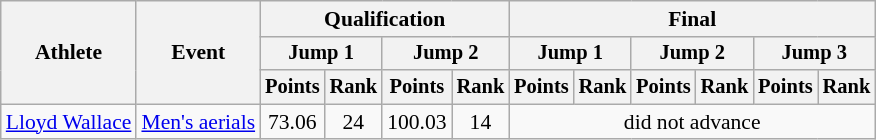<table class="wikitable" style="font-size:90%">
<tr>
<th rowspan="3">Athlete</th>
<th rowspan="3">Event</th>
<th colspan=4>Qualification</th>
<th colspan=6>Final</th>
</tr>
<tr style="font-size:95%">
<th colspan=2>Jump 1</th>
<th colspan=2>Jump 2</th>
<th colspan=2>Jump 1</th>
<th colspan=2>Jump 2</th>
<th colspan=2>Jump 3</th>
</tr>
<tr style="font-size:95%">
<th>Points</th>
<th>Rank</th>
<th>Points</th>
<th>Rank</th>
<th>Points</th>
<th>Rank</th>
<th>Points</th>
<th>Rank</th>
<th>Points</th>
<th>Rank</th>
</tr>
<tr align=center>
<td align=left><a href='#'>Lloyd Wallace</a></td>
<td align="left"><a href='#'>Men's aerials</a></td>
<td>73.06</td>
<td>24</td>
<td>100.03</td>
<td>14</td>
<td colspan=6>did not advance</td>
</tr>
</table>
